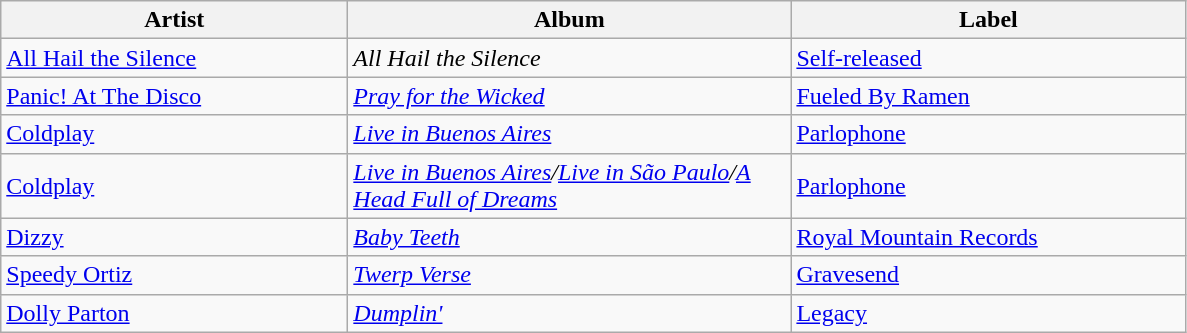<table class="wikitable">
<tr>
<th scope="col" style="width:14em;">Artist</th>
<th scope="col" style="width:18em;">Album</th>
<th scope="col" style="width:16em;">Label</th>
</tr>
<tr>
<td><a href='#'>All Hail the Silence</a></td>
<td><em>All Hail the Silence</em></td>
<td><a href='#'>Self-released</a></td>
</tr>
<tr>
<td><a href='#'>Panic! At The Disco</a></td>
<td><em><a href='#'>Pray for the Wicked</a></em></td>
<td><a href='#'>Fueled By Ramen</a></td>
</tr>
<tr>
<td><a href='#'>Coldplay</a></td>
<td><em><a href='#'>Live in Buenos Aires</a></em></td>
<td><a href='#'>Parlophone</a></td>
</tr>
<tr>
<td><a href='#'>Coldplay</a></td>
<td><em><a href='#'>Live in Buenos Aires</a>/<a href='#'>Live in São Paulo</a>/<a href='#'>A Head Full of Dreams</a></em></td>
<td><a href='#'>Parlophone</a></td>
</tr>
<tr>
<td><a href='#'>Dizzy</a></td>
<td><em><a href='#'>Baby Teeth</a></em></td>
<td><a href='#'>Royal Mountain Records</a></td>
</tr>
<tr>
<td><a href='#'>Speedy Ortiz</a></td>
<td><em><a href='#'>Twerp Verse</a></em></td>
<td><a href='#'>Gravesend</a></td>
</tr>
<tr>
<td><a href='#'>Dolly Parton</a></td>
<td><em><a href='#'>Dumplin'</a></em></td>
<td><a href='#'>Legacy</a></td>
</tr>
</table>
